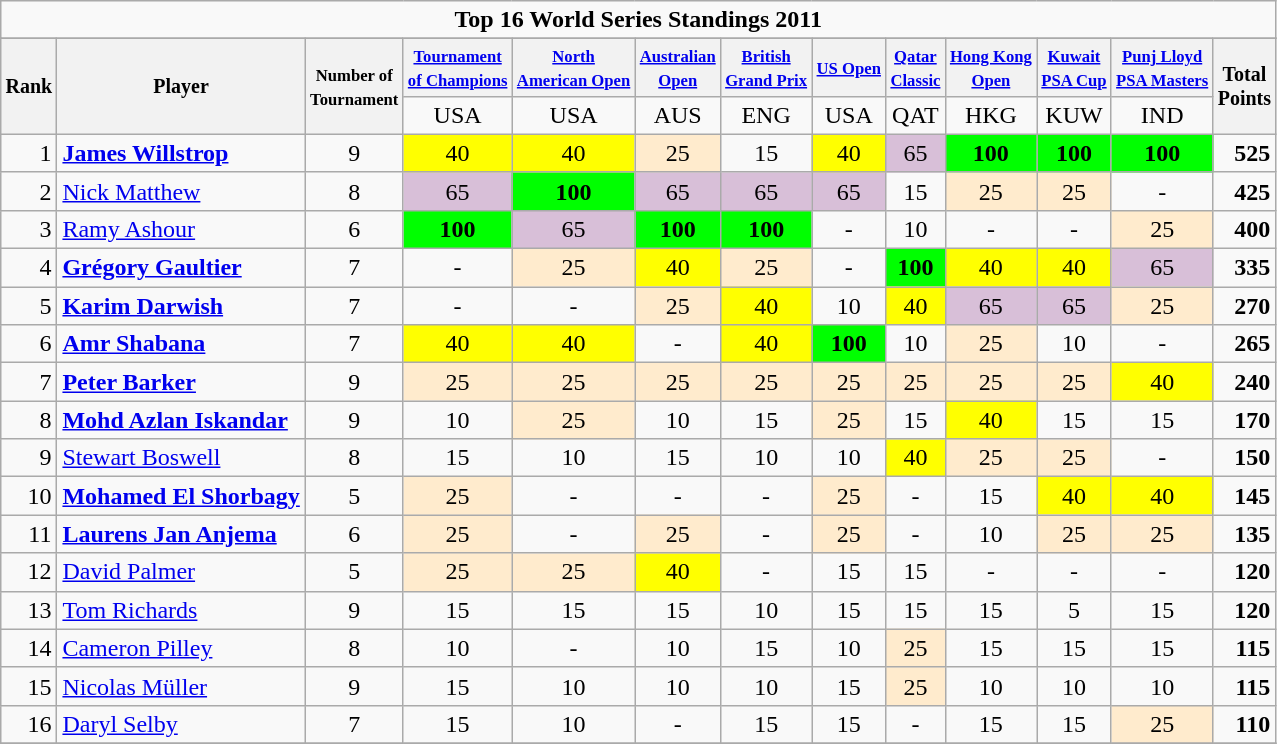<table class="wikitable">
<tr>
<td colspan=13 align="center"><strong>Top 16 World Series Standings 2011</strong></td>
</tr>
<tr>
</tr>
<tr style="font-size:10pt;font-weight:bold">
<th rowspan=2 align="center">Rank</th>
<th rowspan=2 align="center">Player</th>
<th rowspan=2 align="center"><small>Number of<br>Tournament</small></th>
<th><small><a href='#'>Tournament<br>of Champions</a></small></th>
<th><small><a href='#'>North<br>American Open</a></small></th>
<th><small><a href='#'>Australian<br>Open</a></small></th>
<th><small><a href='#'>British<br>Grand Prix</a></small></th>
<th><small><a href='#'>US Open</a></small></th>
<th><small><a href='#'>Qatar<br>Classic</a></small></th>
<th><small><a href='#'>Hong Kong<br>Open</a></small></th>
<th><small><a href='#'>Kuwait<br>PSA Cup</a></small></th>
<th><small><a href='#'>Punj Lloyd<br>PSA Masters</a></small></th>
<th rowspan=2 align="center">Total<br>Points</th>
</tr>
<tr>
<td align="center">USA </td>
<td align="center">USA </td>
<td align="center">AUS </td>
<td align="center">ENG </td>
<td align="center">USA </td>
<td align="center">QAT </td>
<td align="center">HKG </td>
<td align="center">KUW </td>
<td align="center">IND </td>
</tr>
<tr>
<td align=right>1</td>
<td> <strong><a href='#'>James Willstrop</a></strong></td>
<td align=center>9</td>
<td align=center style="background:yellow;">40</td>
<td align=center style="background:yellow;">40</td>
<td align=center style="background:#ffebcd;">25</td>
<td align=center>15</td>
<td align=center style="background:yellow;">40</td>
<td align=center style="background:#D8BFD8;">65</td>
<td align=center style="background:#00ff00"><strong>100</strong></td>
<td align=center style="background:#00ff00"><strong>100</strong></td>
<td align=center style="background:#00ff00"><strong>100</strong></td>
<td align=right><strong>525</strong></td>
</tr>
<tr>
<td align=right>2</td>
<td> <a href='#'>Nick Matthew</a></td>
<td align=center>8</td>
<td align=center style="background:#D8BFD8;">65</td>
<td align=center style="background:#00ff00"><strong>100</strong></td>
<td align=center style="background:#D8BFD8;">65</td>
<td align=center style="background:#D8BFD8;">65</td>
<td align=center style="background:#D8BFD8;">65</td>
<td align=center>15</td>
<td align=center style="background:#ffebcd;">25</td>
<td align=center style="background:#ffebcd;">25</td>
<td align=center>-</td>
<td align=right><strong>425</strong></td>
</tr>
<tr>
<td align=right>3</td>
<td> <a href='#'>Ramy Ashour</a></td>
<td align=center>6</td>
<td align=center style="background:#00ff00"><strong>100</strong></td>
<td align=center style="background:#D8BFD8;">65</td>
<td align=center style="background:#00ff00"><strong>100</strong></td>
<td align=center style="background:#00ff00"><strong>100</strong></td>
<td align=center>-</td>
<td align=center>10</td>
<td align=center>-</td>
<td align=center>-</td>
<td align=center style="background:#ffebcd;">25</td>
<td align=right><strong>400</strong></td>
</tr>
<tr>
<td align=right>4</td>
<td> <strong><a href='#'>Grégory Gaultier</a></strong></td>
<td align=center>7</td>
<td align=center>-</td>
<td align=center style="background:#ffebcd;">25</td>
<td align=center style="background:yellow;">40</td>
<td align=center style="background:#ffebcd;">25</td>
<td align=center>-</td>
<td align=center style="background:#00ff00"><strong>100</strong></td>
<td align=center style="background:yellow;">40</td>
<td align=center style="background:yellow;">40</td>
<td align=center style="background:#D8BFD8;">65</td>
<td align=right><strong>335</strong></td>
</tr>
<tr>
<td align=right>5</td>
<td> <strong><a href='#'>Karim Darwish</a></strong></td>
<td align=center>7</td>
<td align=center>-</td>
<td align=center>-</td>
<td align=center style="background:#ffebcd;">25</td>
<td align=center style="background:yellow;">40</td>
<td align=center>10</td>
<td align=center style="background:yellow;">40</td>
<td align=center style="background:#D8BFD8;">65</td>
<td align=center style="background:#D8BFD8;">65</td>
<td align=center style="background:#ffebcd;">25</td>
<td align=right><strong>270</strong></td>
</tr>
<tr>
<td align=right>6</td>
<td> <strong><a href='#'>Amr Shabana</a></strong></td>
<td align=center>7</td>
<td align=center style="background:yellow;">40</td>
<td align=center style="background:yellow;">40</td>
<td align=center>-</td>
<td align=center style="background:yellow;">40</td>
<td align=center style="background:#00ff00"><strong>100</strong></td>
<td align=center>10</td>
<td align=center style="background:#ffebcd;">25</td>
<td align=center>10</td>
<td align=center>-</td>
<td align=right><strong>265</strong></td>
</tr>
<tr>
<td align=right>7</td>
<td> <strong><a href='#'>Peter Barker</a></strong></td>
<td align=center>9</td>
<td align=center style="background:#ffebcd;">25</td>
<td align=center style="background:#ffebcd;">25</td>
<td align=center style="background:#ffebcd;">25</td>
<td align=center style="background:#ffebcd;">25</td>
<td align=center style="background:#ffebcd;">25</td>
<td align=center style="background:#ffebcd;">25</td>
<td align=center style="background:#ffebcd;">25</td>
<td align=center style="background:#ffebcd;">25</td>
<td align=center style="background:yellow;">40</td>
<td align=right><strong>240</strong></td>
</tr>
<tr>
<td align=right>8</td>
<td> <strong><a href='#'>Mohd Azlan Iskandar</a></strong></td>
<td align=center>9</td>
<td align=center>10</td>
<td align=center style="background:#ffebcd;">25</td>
<td align=center>10</td>
<td align=center>15</td>
<td align=center style="background:#ffebcd;">25</td>
<td align=center>15</td>
<td align=center style="background:yellow;">40</td>
<td align=center>15</td>
<td align=center>15</td>
<td align=right><strong>170</strong></td>
</tr>
<tr>
<td align=right>9</td>
<td> <a href='#'>Stewart Boswell</a></td>
<td align=center>8</td>
<td align=center>15</td>
<td align=center>10</td>
<td align=center>15</td>
<td align=center>10</td>
<td align=center>10</td>
<td align=center style="background:yellow;">40</td>
<td align=center style="background:#ffebcd;">25</td>
<td align=center style="background:#ffebcd;">25</td>
<td align=center>-</td>
<td align=right><strong>150</strong></td>
</tr>
<tr>
<td align=right>10</td>
<td> <strong><a href='#'>Mohamed El Shorbagy</a></strong></td>
<td align=center>5</td>
<td align=center style="background:#ffebcd;">25</td>
<td align=center>-</td>
<td align=center>-</td>
<td align=center>-</td>
<td align=center style="background:#ffebcd;">25</td>
<td align=center>-</td>
<td align=center>15</td>
<td align=center style="background:yellow;">40</td>
<td align=center style="background:yellow;">40</td>
<td align=right><strong>145</strong></td>
</tr>
<tr>
<td align=right>11</td>
<td> <strong><a href='#'>Laurens Jan Anjema</a></strong></td>
<td align=center>6</td>
<td align=center style="background:#ffebcd;">25</td>
<td align=center>-</td>
<td align=center style="background:#ffebcd;">25</td>
<td align=center>-</td>
<td align=center style="background:#ffebcd;">25</td>
<td align=center>-</td>
<td align=center>10</td>
<td align=center style="background:#ffebcd;">25</td>
<td align=center style="background:#ffebcd;">25</td>
<td align=right><strong>135</strong></td>
</tr>
<tr>
<td align=right>12</td>
<td> <a href='#'>David Palmer</a></td>
<td align=center>5</td>
<td align=center style="background:#ffebcd;">25</td>
<td align=center style="background:#ffebcd;">25</td>
<td align=center style="background:yellow;">40</td>
<td align=center>-</td>
<td align=center>15</td>
<td align=center>15</td>
<td align=center>-</td>
<td align=center>-</td>
<td align=center>-</td>
<td align=right><strong>120</strong></td>
</tr>
<tr>
<td align=right>13</td>
<td> <a href='#'>Tom Richards</a></td>
<td align=center>9</td>
<td align=center>15</td>
<td align=center>15</td>
<td align=center>15</td>
<td align=center>10</td>
<td align=center>15</td>
<td align=center>15</td>
<td align=center>15</td>
<td align=center>5</td>
<td align=center>15</td>
<td align=right><strong>120</strong></td>
</tr>
<tr>
<td align=right>14</td>
<td> <a href='#'>Cameron Pilley</a></td>
<td align=center>8</td>
<td align=center>10</td>
<td align=center>-</td>
<td align=center>10</td>
<td align=center>15</td>
<td align=center>10</td>
<td align=center style="background:#ffebcd;">25</td>
<td align=center>15</td>
<td align=center>15</td>
<td align=center>15</td>
<td align=right><strong>115</strong></td>
</tr>
<tr>
<td align=right>15</td>
<td> <a href='#'>Nicolas Müller</a></td>
<td align=center>9</td>
<td align=center>15</td>
<td align=center>10</td>
<td align=center>10</td>
<td align=center>10</td>
<td align=center>15</td>
<td align=center style="background:#ffebcd;">25</td>
<td align=center>10</td>
<td align=center>10</td>
<td align=center>10</td>
<td align=right><strong>115</strong></td>
</tr>
<tr>
<td align=right>16</td>
<td> <a href='#'>Daryl Selby</a></td>
<td align=center>7</td>
<td align=center>15</td>
<td align=center>10</td>
<td align=center>-</td>
<td align=center>15</td>
<td align=center>15</td>
<td align=center>-</td>
<td align=center>15</td>
<td align=center>15</td>
<td align=center style="background:#ffebcd;">25</td>
<td align=right><strong>110</strong></td>
</tr>
<tr>
</tr>
</table>
